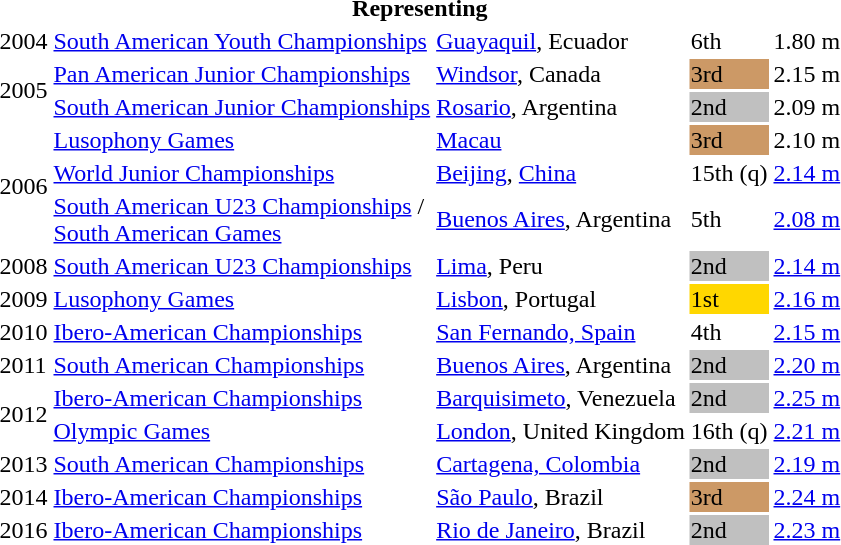<table>
<tr>
<th colspan="5">Representing </th>
</tr>
<tr>
<td>2004</td>
<td><a href='#'>South American Youth Championships</a></td>
<td><a href='#'>Guayaquil</a>, Ecuador</td>
<td>6th</td>
<td>1.80 m</td>
</tr>
<tr>
<td rowspan=2>2005</td>
<td><a href='#'>Pan American Junior Championships</a></td>
<td><a href='#'>Windsor</a>, Canada</td>
<td bgcolor=cc9966>3rd</td>
<td>2.15 m</td>
</tr>
<tr>
<td><a href='#'>South American Junior Championships</a></td>
<td><a href='#'>Rosario</a>, Argentina</td>
<td bgcolor=silver>2nd</td>
<td>2.09 m</td>
</tr>
<tr>
<td rowspan=3>2006</td>
<td><a href='#'>Lusophony Games</a></td>
<td><a href='#'>Macau</a></td>
<td bgcolor=cc9966>3rd</td>
<td>2.10 m</td>
</tr>
<tr>
<td><a href='#'>World Junior Championships</a></td>
<td><a href='#'>Beijing</a>, <a href='#'>China</a></td>
<td>15th (q)</td>
<td><a href='#'>2.14 m</a></td>
</tr>
<tr>
<td><a href='#'>South American U23 Championships</a> /<br><a href='#'>South American Games</a></td>
<td><a href='#'>Buenos Aires</a>, Argentina</td>
<td>5th</td>
<td><a href='#'>2.08 m</a></td>
</tr>
<tr>
<td>2008</td>
<td><a href='#'>South American U23 Championships</a></td>
<td><a href='#'>Lima</a>, Peru</td>
<td bgcolor=silver>2nd</td>
<td><a href='#'>2.14 m</a></td>
</tr>
<tr>
<td>2009</td>
<td><a href='#'>Lusophony Games</a></td>
<td><a href='#'>Lisbon</a>, Portugal</td>
<td bgcolor=gold>1st</td>
<td><a href='#'>2.16 m</a></td>
</tr>
<tr>
<td>2010</td>
<td><a href='#'>Ibero-American Championships</a></td>
<td><a href='#'>San Fernando, Spain</a></td>
<td>4th</td>
<td><a href='#'>2.15 m</a></td>
</tr>
<tr>
<td>2011</td>
<td><a href='#'>South American Championships</a></td>
<td><a href='#'>Buenos Aires</a>, Argentina</td>
<td bgcolor=silver>2nd</td>
<td><a href='#'>2.20 m</a></td>
</tr>
<tr>
<td rowspan=2>2012</td>
<td><a href='#'>Ibero-American Championships</a></td>
<td><a href='#'>Barquisimeto</a>, Venezuela</td>
<td bgcolor=silver>2nd</td>
<td><a href='#'>2.25 m</a></td>
</tr>
<tr>
<td><a href='#'>Olympic Games</a></td>
<td><a href='#'>London</a>, United Kingdom</td>
<td>16th (q)</td>
<td><a href='#'>2.21 m</a></td>
</tr>
<tr>
<td>2013</td>
<td><a href='#'>South American Championships</a></td>
<td><a href='#'>Cartagena, Colombia</a></td>
<td bgcolor=silver>2nd</td>
<td><a href='#'>2.19 m</a></td>
</tr>
<tr>
<td>2014</td>
<td><a href='#'>Ibero-American Championships</a></td>
<td><a href='#'>São Paulo</a>, Brazil</td>
<td bgcolor=cc9966>3rd</td>
<td><a href='#'>2.24 m</a></td>
</tr>
<tr>
<td>2016</td>
<td><a href='#'>Ibero-American Championships</a></td>
<td><a href='#'>Rio de Janeiro</a>, Brazil</td>
<td bgcolor=silver>2nd</td>
<td><a href='#'>2.23 m</a></td>
</tr>
</table>
